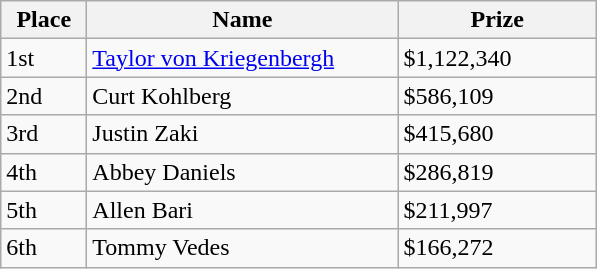<table class="wikitable">
<tr>
<th style="width:50px;">Place</th>
<th style="width:200px;">Name</th>
<th style="width:125px;">Prize</th>
</tr>
<tr>
<td>1st</td>
<td> <a href='#'>Taylor von Kriegenbergh</a></td>
<td>$1,122,340</td>
</tr>
<tr>
<td>2nd</td>
<td> Curt Kohlberg</td>
<td>$586,109</td>
</tr>
<tr>
<td>3rd</td>
<td> Justin Zaki</td>
<td>$415,680</td>
</tr>
<tr>
<td>4th</td>
<td> Abbey Daniels</td>
<td>$286,819</td>
</tr>
<tr>
<td>5th</td>
<td> Allen Bari</td>
<td>$211,997</td>
</tr>
<tr>
<td>6th</td>
<td> Tommy Vedes</td>
<td>$166,272</td>
</tr>
</table>
